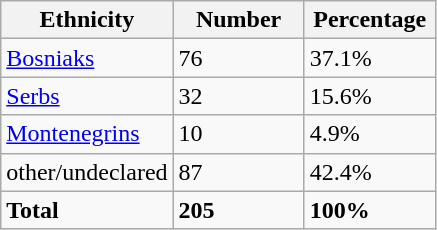<table class="wikitable">
<tr>
<th width="100px">Ethnicity</th>
<th width="80px">Number</th>
<th width="80px">Percentage</th>
</tr>
<tr>
<td><a href='#'>Bosniaks</a></td>
<td>76</td>
<td>37.1%</td>
</tr>
<tr>
<td><a href='#'>Serbs</a></td>
<td>32</td>
<td>15.6%</td>
</tr>
<tr>
<td><a href='#'>Montenegrins</a></td>
<td>10</td>
<td>4.9%</td>
</tr>
<tr>
<td>other/undeclared</td>
<td>87</td>
<td>42.4%</td>
</tr>
<tr>
<td><strong>Total</strong></td>
<td><strong>205</strong></td>
<td><strong>100%</strong></td>
</tr>
</table>
